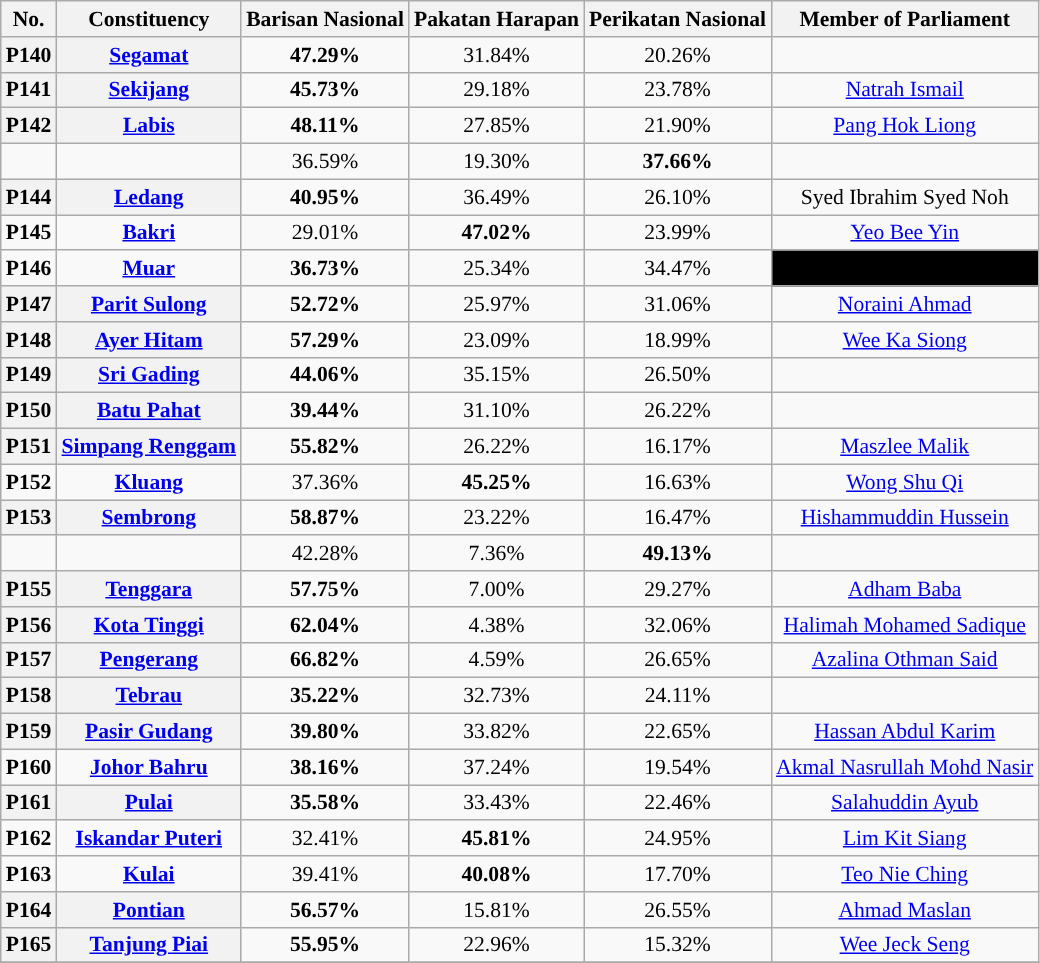<table class="wikitable sortable" style="text-align:center; font-size:90%">
<tr>
<th>No.</th>
<th>Constituency</th>
<th>Barisan Nasional</th>
<th>Pakatan Harapan</th>
<th>Perikatan Nasional</th>
<th>Member of Parliament</th>
</tr>
<tr align=center>
<th>P140</th>
<th><a href='#'>Segamat</a></th>
<td><strong>47.29%</strong></td>
<td>31.84%</td>
<td>20.26%</td>
<td></td>
</tr>
<tr align=center>
<th rowspan=1 >P141</th>
<th rowspan=1 ><a href='#'>Sekijang</a></th>
<td><strong>45.73%</strong></td>
<td>29.18%</td>
<td>23.78%</td>
<td><a href='#'>Natrah Ismail</a></td>
</tr>
<tr align=center>
<th rowspan=1 >P142</th>
<th><a href='#'>Labis</a></th>
<td><strong>48.11%</strong></td>
<td>27.85%</td>
<td>21.90%</td>
<td><a href='#'>Pang Hok Liong</a></td>
</tr>
<tr align=center>
<td><strong></strong></td>
<td><strong></strong></td>
<td>36.59%</td>
<td>19.30%</td>
<td><strong>37.66%</strong></td>
<td></td>
</tr>
<tr align=center>
<th rowspan=1 >P144</th>
<th><a href='#'>Ledang</a></th>
<td><strong>40.95%</strong></td>
<td>36.49%</td>
<td>26.10%</td>
<td>Syed Ibrahim Syed Noh</td>
</tr>
<tr align=center>
<td><strong>P145</strong></td>
<td><strong><a href='#'>Bakri</a></strong></td>
<td>29.01%</td>
<td><strong>47.02%</strong></td>
<td>23.99%</td>
<td><a href='#'>Yeo Bee Yin</a></td>
</tr>
<tr align=center>
<td><strong>P146</strong></td>
<td><strong><a href='#'>Muar</a></strong></td>
<td><strong>36.73%</strong></td>
<td>25.34%</td>
<td>34.47%</td>
<td bgcolor="black"></td>
</tr>
<tr align=center>
<th>P147</th>
<th><a href='#'>Parit Sulong</a></th>
<td><strong>52.72%</strong></td>
<td>25.97%</td>
<td>31.06%</td>
<td><a href='#'>Noraini Ahmad</a></td>
</tr>
<tr align=center>
<th>P148</th>
<th><a href='#'>Ayer Hitam</a></th>
<td><strong>57.29%</strong></td>
<td>23.09%</td>
<td>18.99%</td>
<td><a href='#'>Wee Ka Siong</a></td>
</tr>
<tr align=center>
<th>P149</th>
<th><a href='#'>Sri Gading</a></th>
<td><strong>44.06%</strong></td>
<td>35.15%</td>
<td>26.50%</td>
<td></td>
</tr>
<tr align=center>
<th>P150</th>
<th><a href='#'>Batu Pahat</a></th>
<td><strong>39.44%</strong></td>
<td>31.10%</td>
<td>26.22%</td>
<td></td>
</tr>
<tr align=center>
<th>P151</th>
<th><a href='#'>Simpang Renggam</a></th>
<td><strong>55.82%</strong></td>
<td>26.22%</td>
<td>16.17%</td>
<td><a href='#'>Maszlee Malik</a></td>
</tr>
<tr align=center>
<td><strong>P152</strong></td>
<td><strong><a href='#'>Kluang</a></strong></td>
<td>37.36%</td>
<td><strong>45.25%</strong></td>
<td>16.63%</td>
<td><a href='#'>Wong Shu Qi</a></td>
</tr>
<tr align=center>
<th>P153</th>
<th><a href='#'>Sembrong</a></th>
<td><strong>58.87%</strong></td>
<td>23.22%</td>
<td>16.47%</td>
<td><a href='#'>Hishammuddin Hussein</a></td>
</tr>
<tr align=center>
<td><strong></strong></td>
<td><strong></strong></td>
<td>42.28%</td>
<td>7.36%</td>
<td><strong>49.13%</strong></td>
<td></td>
</tr>
<tr align=center>
<th>P155</th>
<th><a href='#'>Tenggara</a></th>
<td><strong>57.75%</strong></td>
<td>7.00%</td>
<td>29.27%</td>
<td><a href='#'>Adham Baba</a></td>
</tr>
<tr align=center>
<th>P156</th>
<th><a href='#'>Kota Tinggi</a></th>
<td><strong>62.04%</strong></td>
<td>4.38%</td>
<td>32.06%</td>
<td><a href='#'>Halimah Mohamed Sadique</a></td>
</tr>
<tr align=center>
<th>P157</th>
<th><a href='#'>Pengerang</a></th>
<td><strong>66.82%</strong></td>
<td>4.59%</td>
<td>26.65%</td>
<td><a href='#'>Azalina Othman Said</a></td>
</tr>
<tr align=center>
<th>P158</th>
<th><a href='#'>Tebrau</a></th>
<td><strong>35.22%</strong></td>
<td>32.73%</td>
<td>24.11%</td>
<td></td>
</tr>
<tr align=center>
<th>P159</th>
<th><a href='#'>Pasir Gudang</a></th>
<td><strong>39.80%</strong></td>
<td>33.82%</td>
<td>22.65%</td>
<td><a href='#'>Hassan Abdul Karim</a></td>
</tr>
<tr align=center>
<td><strong>P160</strong></td>
<td><strong><a href='#'>Johor Bahru</a></strong></td>
<td><strong>38.16%</strong></td>
<td>37.24%</td>
<td>19.54%</td>
<td><a href='#'>Akmal Nasrullah Mohd Nasir</a></td>
</tr>
<tr align=center>
<th>P161</th>
<th><a href='#'>Pulai</a></th>
<td><strong>35.58%</strong></td>
<td>33.43%</td>
<td>22.46%</td>
<td><a href='#'>Salahuddin Ayub</a></td>
</tr>
<tr align=center>
<td><strong>P162</strong></td>
<td><strong><a href='#'>Iskandar Puteri</a></strong></td>
<td>32.41%</td>
<td><strong>45.81%</strong></td>
<td>24.95%</td>
<td><a href='#'>Lim Kit Siang</a></td>
</tr>
<tr align=center>
<td><strong>P163</strong></td>
<td><strong><a href='#'>Kulai</a></strong></td>
<td>39.41%</td>
<td><strong>40.08%</strong></td>
<td>17.70%</td>
<td><a href='#'>Teo Nie Ching</a></td>
</tr>
<tr align=center>
<th>P164</th>
<th><a href='#'>Pontian</a></th>
<td><strong>56.57%</strong></td>
<td>15.81%</td>
<td>26.55%</td>
<td><a href='#'>Ahmad Maslan</a></td>
</tr>
<tr align=center>
<th>P165</th>
<th><a href='#'>Tanjung Piai</a></th>
<td><strong>55.95%</strong></td>
<td>22.96%</td>
<td>15.32%</td>
<td><a href='#'>Wee Jeck Seng</a></td>
</tr>
<tr>
</tr>
</table>
